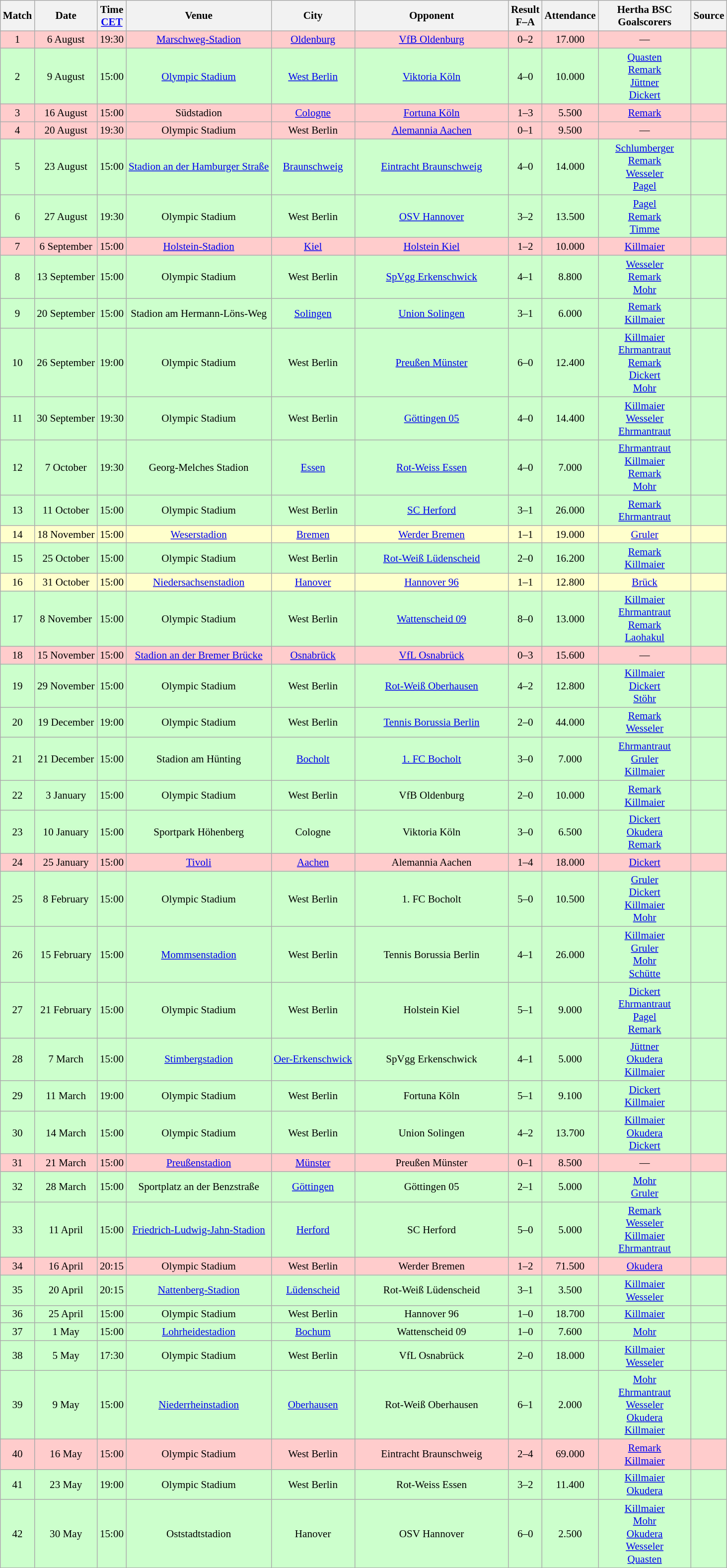<table class="wikitable" style="font-size:88%; text-align: center">
<tr>
<th>Match</th>
<th>Date</th>
<th>Time<br><a href='#'>CET</a></th>
<th>Venue</th>
<th>City</th>
<th style="width:200px;">Opponent</th>
<th>Result<br>F–A</th>
<th>Attendance</th>
<th style="width:118px;">Hertha BSC Goalscorers</th>
<th>Source</th>
</tr>
<tr style="background:#fcc;">
<td>1</td>
<td>6 August</td>
<td>19:30</td>
<td><a href='#'>Marschweg-Stadion</a></td>
<td><a href='#'>Oldenburg</a></td>
<td><a href='#'>VfB Oldenburg</a></td>
<td>0–2</td>
<td>17.000</td>
<td>—</td>
<td></td>
</tr>
<tr style="background:#cfc;">
<td>2</td>
<td>9 August</td>
<td>15:00</td>
<td><a href='#'>Olympic Stadium</a></td>
<td><a href='#'>West Berlin</a></td>
<td><a href='#'>Viktoria Köln</a></td>
<td>4–0</td>
<td>10.000</td>
<td><a href='#'>Quasten</a> <br><a href='#'>Remark</a> <br><a href='#'>Jüttner</a> <br><a href='#'>Dickert</a> </td>
<td></td>
</tr>
<tr style="background:#fcc;">
<td>3</td>
<td>16 August</td>
<td>15:00</td>
<td>Südstadion</td>
<td><a href='#'>Cologne</a></td>
<td><a href='#'>Fortuna Köln</a></td>
<td>1–3</td>
<td>5.500</td>
<td><a href='#'>Remark</a> </td>
<td></td>
</tr>
<tr style="background:#fcc;">
<td>4</td>
<td>20 August</td>
<td>19:30</td>
<td>Olympic Stadium</td>
<td>West Berlin</td>
<td><a href='#'>Alemannia Aachen</a></td>
<td>0–1</td>
<td>9.500</td>
<td>—</td>
<td></td>
</tr>
<tr style="background:#cfc;">
<td>5</td>
<td>23 August</td>
<td>15:00</td>
<td><a href='#'>Stadion an der Hamburger Straße</a></td>
<td><a href='#'>Braunschweig</a></td>
<td><a href='#'>Eintracht Braunschweig</a></td>
<td>4–0</td>
<td>14.000</td>
<td><a href='#'>Schlumberger</a> <br><a href='#'>Remark</a> <br><a href='#'>Wesseler</a> <br><a href='#'>Pagel</a> </td>
<td></td>
</tr>
<tr style="background:#cfc;">
<td>6</td>
<td>27 August</td>
<td>19:30</td>
<td>Olympic Stadium</td>
<td>West Berlin</td>
<td><a href='#'>OSV Hannover</a></td>
<td>3–2</td>
<td>13.500</td>
<td><a href='#'>Pagel</a> <br><a href='#'>Remark</a> <br><a href='#'>Timme</a> </td>
<td></td>
</tr>
<tr style="background:#fcc;">
<td>7</td>
<td>6 September</td>
<td>15:00</td>
<td><a href='#'>Holstein-Stadion</a></td>
<td><a href='#'>Kiel</a></td>
<td><a href='#'>Holstein Kiel</a></td>
<td>1–2</td>
<td>10.000</td>
<td><a href='#'>Killmaier</a> </td>
<td></td>
</tr>
<tr style="background:#cfc;">
<td>8</td>
<td>13 September</td>
<td>15:00</td>
<td>Olympic Stadium</td>
<td>West Berlin</td>
<td><a href='#'>SpVgg Erkenschwick</a></td>
<td>4–1</td>
<td>8.800</td>
<td><a href='#'>Wesseler</a> <br><a href='#'>Remark</a> <br><a href='#'>Mohr</a> </td>
<td></td>
</tr>
<tr style="background:#cfc;">
<td>9</td>
<td>20 September</td>
<td>15:00</td>
<td>Stadion am Hermann-Löns-Weg</td>
<td><a href='#'>Solingen</a></td>
<td><a href='#'>Union Solingen</a></td>
<td>3–1</td>
<td>6.000</td>
<td><a href='#'>Remark</a> <br><a href='#'>Killmaier</a> </td>
<td></td>
</tr>
<tr style="background:#cfc;">
<td>10</td>
<td>26 September</td>
<td>19:00</td>
<td>Olympic Stadium</td>
<td>West Berlin</td>
<td><a href='#'>Preußen Münster</a></td>
<td>6–0</td>
<td>12.400</td>
<td><a href='#'>Killmaier</a> <br><a href='#'>Ehrmantraut</a> <br><a href='#'>Remark</a> <br><a href='#'>Dickert</a> <br><a href='#'>Mohr</a> </td>
<td></td>
</tr>
<tr style="background:#cfc;">
<td>11</td>
<td>30 September</td>
<td>19:30</td>
<td>Olympic Stadium</td>
<td>West Berlin</td>
<td><a href='#'>Göttingen 05</a></td>
<td>4–0</td>
<td>14.400</td>
<td><a href='#'>Killmaier</a> <br><a href='#'>Wesseler</a> <br><a href='#'>Ehrmantraut</a> </td>
<td></td>
</tr>
<tr style="background:#cfc;">
<td>12</td>
<td>7 October</td>
<td>19:30</td>
<td>Georg-Melches Stadion</td>
<td><a href='#'>Essen</a></td>
<td><a href='#'>Rot-Weiss Essen</a></td>
<td>4–0</td>
<td>7.000</td>
<td><a href='#'>Ehrmantraut</a> <br><a href='#'>Killmaier</a> <br><a href='#'>Remark</a> <br><a href='#'>Mohr</a> </td>
<td></td>
</tr>
<tr style="background:#cfc;">
<td>13</td>
<td>11 October</td>
<td>15:00</td>
<td>Olympic Stadium</td>
<td>West Berlin</td>
<td><a href='#'>SC Herford</a></td>
<td>3–1</td>
<td>26.000</td>
<td><a href='#'>Remark</a> <br><a href='#'>Ehrmantraut</a> </td>
<td></td>
</tr>
<tr style="background:#ffc;">
<td>14</td>
<td>18 November</td>
<td>15:00</td>
<td><a href='#'>Weserstadion</a></td>
<td><a href='#'>Bremen</a></td>
<td><a href='#'>Werder Bremen</a></td>
<td>1–1</td>
<td>19.000</td>
<td><a href='#'>Gruler</a> </td>
<td></td>
</tr>
<tr style="background:#cfc;">
<td>15</td>
<td>25 October</td>
<td>15:00</td>
<td>Olympic Stadium</td>
<td>West Berlin</td>
<td><a href='#'>Rot-Weiß Lüdenscheid</a></td>
<td>2–0</td>
<td>16.200</td>
<td><a href='#'>Remark</a> <br><a href='#'>Killmaier</a> </td>
<td></td>
</tr>
<tr style="background:#ffc;">
<td>16</td>
<td>31 October</td>
<td>15:00</td>
<td><a href='#'>Niedersachsenstadion</a></td>
<td><a href='#'>Hanover</a></td>
<td><a href='#'>Hannover 96</a></td>
<td>1–1</td>
<td>12.800</td>
<td><a href='#'>Brück</a> </td>
<td></td>
</tr>
<tr style="background:#cfc;">
<td>17</td>
<td>8 November</td>
<td>15:00</td>
<td>Olympic Stadium</td>
<td>West Berlin</td>
<td><a href='#'>Wattenscheid 09</a></td>
<td>8–0</td>
<td>13.000</td>
<td><a href='#'>Killmaier</a> <br><a href='#'>Ehrmantraut</a> <br><a href='#'>Remark</a> <br><a href='#'>Laohakul</a> </td>
<td></td>
</tr>
<tr style="background:#fcc;">
<td>18</td>
<td>15 November</td>
<td>15:00</td>
<td><a href='#'>Stadion an der Bremer Brücke</a></td>
<td><a href='#'>Osnabrück</a></td>
<td><a href='#'>VfL Osnabrück</a></td>
<td>0–3</td>
<td>15.600</td>
<td>—</td>
<td></td>
</tr>
<tr style="background:#cfc;">
<td>19</td>
<td>29 November</td>
<td>15:00</td>
<td>Olympic Stadium</td>
<td>West Berlin</td>
<td><a href='#'>Rot-Weiß Oberhausen</a></td>
<td>4–2</td>
<td>12.800</td>
<td><a href='#'>Killmaier</a> <br><a href='#'>Dickert</a> <br><a href='#'>Stöhr</a> </td>
<td></td>
</tr>
<tr style="background:#cfc;">
<td>20</td>
<td>19 December</td>
<td>19:00</td>
<td>Olympic Stadium</td>
<td>West Berlin</td>
<td><a href='#'>Tennis Borussia Berlin</a></td>
<td>2–0</td>
<td>44.000</td>
<td><a href='#'>Remark</a> <br><a href='#'>Wesseler</a> </td>
<td></td>
</tr>
<tr style="background:#cfc;">
<td>21</td>
<td>21 December</td>
<td>15:00</td>
<td>Stadion am Hünting</td>
<td><a href='#'>Bocholt</a></td>
<td><a href='#'>1. FC Bocholt</a></td>
<td>3–0</td>
<td>7.000</td>
<td><a href='#'>Ehrmantraut</a> <br><a href='#'>Gruler</a> <br><a href='#'>Killmaier</a> </td>
<td></td>
</tr>
<tr style="background:#cfc;">
<td>22</td>
<td>3 January</td>
<td>15:00</td>
<td>Olympic Stadium</td>
<td>West Berlin</td>
<td>VfB Oldenburg</td>
<td>2–0</td>
<td>10.000</td>
<td><a href='#'>Remark</a> <br><a href='#'>Killmaier</a> </td>
<td></td>
</tr>
<tr style="background:#cfc;">
<td>23</td>
<td>10 January</td>
<td>15:00</td>
<td>Sportpark Höhenberg</td>
<td>Cologne</td>
<td>Viktoria Köln</td>
<td>3–0</td>
<td>6.500</td>
<td><a href='#'>Dickert</a> <br><a href='#'>Okudera</a> <br><a href='#'>Remark</a> </td>
<td></td>
</tr>
<tr style="background:#fcc;">
<td>24</td>
<td>25 January</td>
<td>15:00</td>
<td><a href='#'>Tivoli</a></td>
<td><a href='#'>Aachen</a></td>
<td>Alemannia Aachen</td>
<td>1–4</td>
<td>18.000</td>
<td><a href='#'>Dickert</a> </td>
<td></td>
</tr>
<tr style="background:#cfc;">
<td>25</td>
<td>8 February</td>
<td>15:00</td>
<td>Olympic Stadium</td>
<td>West Berlin</td>
<td>1. FC Bocholt</td>
<td>5–0</td>
<td>10.500</td>
<td><a href='#'>Gruler</a> <br><a href='#'>Dickert</a> <br><a href='#'>Killmaier</a> <br><a href='#'>Mohr</a> </td>
<td></td>
</tr>
<tr style="background:#cfc;">
<td>26</td>
<td>15 February</td>
<td>15:00</td>
<td><a href='#'>Mommsenstadion</a></td>
<td>West Berlin</td>
<td>Tennis Borussia Berlin</td>
<td>4–1</td>
<td>26.000</td>
<td><a href='#'>Killmaier</a> <br><a href='#'>Gruler</a> <br><a href='#'>Mohr</a> <br><a href='#'>Schütte</a> </td>
<td></td>
</tr>
<tr style="background:#cfc;">
<td>27</td>
<td>21 February</td>
<td>15:00</td>
<td>Olympic Stadium</td>
<td>West Berlin</td>
<td>Holstein Kiel</td>
<td>5–1</td>
<td>9.000</td>
<td><a href='#'>Dickert</a> <br><a href='#'>Ehrmantraut</a> <br><a href='#'>Pagel</a> <br><a href='#'>Remark</a> </td>
<td></td>
</tr>
<tr style="background:#cfc;">
<td>28</td>
<td>7 March</td>
<td>15:00</td>
<td><a href='#'>Stimbergstadion</a></td>
<td><a href='#'>Oer-Erkenschwick</a></td>
<td>SpVgg Erkenschwick</td>
<td>4–1</td>
<td>5.000</td>
<td><a href='#'>Jüttner</a> <br><a href='#'>Okudera</a> <br><a href='#'>Killmaier</a> </td>
<td></td>
</tr>
<tr style="background:#cfc;">
<td>29</td>
<td>11 March</td>
<td>19:00</td>
<td>Olympic Stadium</td>
<td>West Berlin</td>
<td>Fortuna Köln</td>
<td>5–1</td>
<td>9.100</td>
<td><a href='#'>Dickert</a> <br><a href='#'>Killmaier</a> </td>
<td></td>
</tr>
<tr style="background:#cfc;">
<td>30</td>
<td>14 March</td>
<td>15:00</td>
<td>Olympic Stadium</td>
<td>West Berlin</td>
<td>Union Solingen</td>
<td>4–2</td>
<td>13.700</td>
<td><a href='#'>Killmaier</a> <br><a href='#'>Okudera</a> <br><a href='#'>Dickert</a> </td>
<td></td>
</tr>
<tr style="background:#fcc;">
<td>31</td>
<td>21 March</td>
<td>15:00</td>
<td><a href='#'>Preußenstadion</a></td>
<td><a href='#'>Münster</a></td>
<td>Preußen Münster</td>
<td>0–1</td>
<td>8.500</td>
<td>—</td>
<td></td>
</tr>
<tr style="background:#cfc;">
<td>32</td>
<td>28 March</td>
<td>15:00</td>
<td>Sportplatz an der Benzstraße</td>
<td><a href='#'>Göttingen</a></td>
<td>Göttingen 05</td>
<td>2–1</td>
<td>5.000</td>
<td><a href='#'>Mohr</a> <br><a href='#'>Gruler</a> </td>
<td></td>
</tr>
<tr style="background:#cfc;">
<td>33</td>
<td>11 April</td>
<td>15:00</td>
<td><a href='#'>Friedrich-Ludwig-Jahn-Stadion</a></td>
<td><a href='#'>Herford</a></td>
<td>SC Herford</td>
<td>5–0</td>
<td>5.000</td>
<td><a href='#'>Remark</a> <br><a href='#'>Wesseler</a> <br><a href='#'>Killmaier</a> <br><a href='#'>Ehrmantraut</a> </td>
<td></td>
</tr>
<tr style="background:#fcc;">
<td>34</td>
<td>16 April</td>
<td>20:15</td>
<td>Olympic Stadium</td>
<td>West Berlin</td>
<td>Werder Bremen</td>
<td>1–2</td>
<td>71.500</td>
<td><a href='#'>Okudera</a> </td>
<td></td>
</tr>
<tr style="background:#cfc;">
<td>35</td>
<td>20 April</td>
<td>20:15</td>
<td><a href='#'>Nattenberg-Stadion</a></td>
<td><a href='#'>Lüdenscheid</a></td>
<td>Rot-Weiß Lüdenscheid</td>
<td>3–1</td>
<td>3.500</td>
<td><a href='#'>Killmaier</a> <br><a href='#'>Wesseler</a> </td>
<td></td>
</tr>
<tr style="background:#cfc;">
<td>36</td>
<td>25 April</td>
<td>15:00</td>
<td>Olympic Stadium</td>
<td>West Berlin</td>
<td>Hannover 96</td>
<td>1–0</td>
<td>18.700</td>
<td><a href='#'>Killmaier</a> </td>
<td></td>
</tr>
<tr style="background:#cfc;">
<td>37</td>
<td>1 May</td>
<td>15:00</td>
<td><a href='#'>Lohrheidestadion</a></td>
<td><a href='#'>Bochum</a></td>
<td>Wattenscheid 09</td>
<td>1–0</td>
<td>7.600</td>
<td><a href='#'>Mohr</a> </td>
<td></td>
</tr>
<tr style="background:#cfc;">
<td>38</td>
<td>5 May</td>
<td>17:30</td>
<td>Olympic Stadium</td>
<td>West Berlin</td>
<td>VfL Osnabrück</td>
<td>2–0</td>
<td>18.000</td>
<td><a href='#'>Killmaier</a> <br><a href='#'>Wesseler</a> </td>
<td></td>
</tr>
<tr style="background:#cfc;">
<td>39</td>
<td>9 May</td>
<td>15:00</td>
<td><a href='#'>Niederrheinstadion</a></td>
<td><a href='#'>Oberhausen</a></td>
<td>Rot-Weiß Oberhausen</td>
<td>6–1</td>
<td>2.000</td>
<td><a href='#'>Mohr</a> <br><a href='#'>Ehrmantraut</a> <br><a href='#'>Wesseler</a> <br><a href='#'>Okudera</a> <br><a href='#'>Killmaier</a> </td>
<td></td>
</tr>
<tr style="background:#fcc;">
<td>40</td>
<td>16 May</td>
<td>15:00</td>
<td>Olympic Stadium</td>
<td>West Berlin</td>
<td>Eintracht Braunschweig</td>
<td>2–4</td>
<td>69.000</td>
<td><a href='#'>Remark</a> <br><a href='#'>Killmaier</a> </td>
<td></td>
</tr>
<tr style="background:#cfc;">
<td>41</td>
<td>23 May</td>
<td>19:00</td>
<td>Olympic Stadium</td>
<td>West Berlin</td>
<td>Rot-Weiss Essen</td>
<td>3–2</td>
<td>11.400</td>
<td><a href='#'>Killmaier</a> <br><a href='#'>Okudera</a> </td>
<td></td>
</tr>
<tr style="background:#cfc;">
<td>42</td>
<td>30 May</td>
<td>15:00</td>
<td>Oststadtstadion</td>
<td>Hanover</td>
<td>OSV Hannover</td>
<td>6–0</td>
<td>2.500</td>
<td><a href='#'>Killmaier</a> <br><a href='#'>Mohr</a> <br><a href='#'>Okudera</a> <br><a href='#'>Wesseler</a> <br><a href='#'>Quasten</a> </td>
<td></td>
</tr>
</table>
